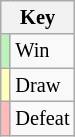<table class="wikitable" style="font-size: 85%">
<tr>
<th colspan="2">Key</th>
</tr>
<tr>
<td bgcolor=#BBF3BB></td>
<td>Win</td>
</tr>
<tr>
<td bgcolor=#FFFFBB></td>
<td>Draw</td>
</tr>
<tr>
<td bgcolor=#FFBBBB></td>
<td>Defeat</td>
</tr>
</table>
